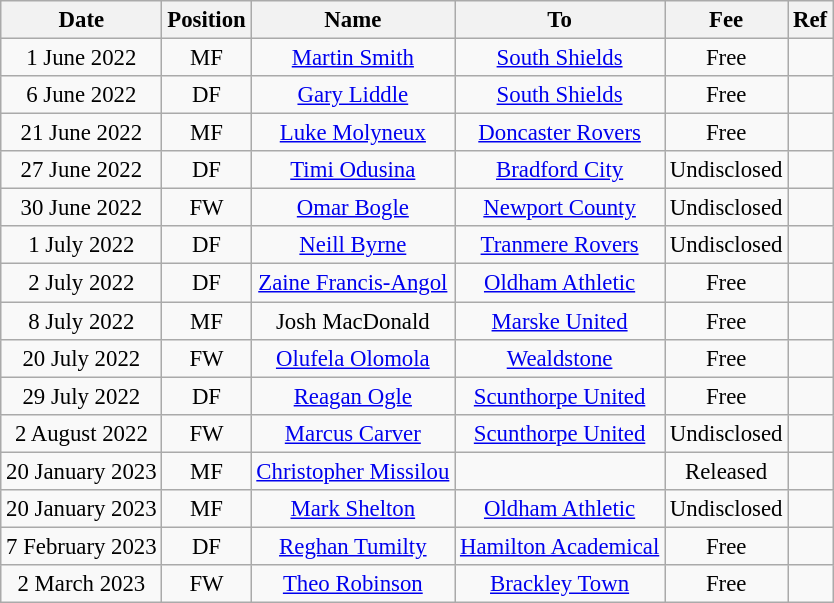<table class="wikitable" style="font-size: 95%; text-align: center;">
<tr>
<th>Date</th>
<th>Position</th>
<th>Name</th>
<th>To</th>
<th>Fee</th>
<th>Ref</th>
</tr>
<tr>
<td>1 June 2022</td>
<td>MF</td>
<td><a href='#'>Martin Smith</a></td>
<td><a href='#'>South Shields</a></td>
<td>Free</td>
<td></td>
</tr>
<tr>
<td>6 June 2022</td>
<td>DF</td>
<td><a href='#'>Gary Liddle</a></td>
<td><a href='#'>South Shields</a></td>
<td>Free</td>
<td></td>
</tr>
<tr>
<td>21 June 2022</td>
<td>MF</td>
<td><a href='#'>Luke Molyneux</a></td>
<td><a href='#'>Doncaster Rovers</a></td>
<td>Free</td>
<td></td>
</tr>
<tr>
<td>27 June 2022</td>
<td>DF</td>
<td><a href='#'>Timi Odusina</a></td>
<td><a href='#'>Bradford City</a></td>
<td>Undisclosed</td>
<td></td>
</tr>
<tr>
<td>30 June 2022</td>
<td>FW</td>
<td><a href='#'>Omar Bogle</a></td>
<td><a href='#'>Newport County</a></td>
<td>Undisclosed</td>
<td></td>
</tr>
<tr>
<td>1 July 2022</td>
<td>DF</td>
<td><a href='#'>Neill Byrne</a></td>
<td><a href='#'>Tranmere Rovers</a></td>
<td>Undisclosed</td>
<td></td>
</tr>
<tr>
<td>2 July 2022</td>
<td>DF</td>
<td><a href='#'>Zaine Francis-Angol</a></td>
<td><a href='#'>Oldham Athletic</a></td>
<td>Free</td>
<td></td>
</tr>
<tr>
<td>8 July 2022</td>
<td>MF</td>
<td>Josh MacDonald</td>
<td><a href='#'>Marske United</a></td>
<td>Free</td>
<td></td>
</tr>
<tr>
<td>20 July 2022</td>
<td>FW</td>
<td><a href='#'>Olufela Olomola</a></td>
<td><a href='#'>Wealdstone</a></td>
<td>Free</td>
<td></td>
</tr>
<tr>
<td>29 July 2022</td>
<td>DF</td>
<td><a href='#'>Reagan Ogle</a></td>
<td><a href='#'>Scunthorpe United</a></td>
<td>Free</td>
<td></td>
</tr>
<tr>
<td>2 August 2022</td>
<td>FW</td>
<td><a href='#'>Marcus Carver</a></td>
<td><a href='#'>Scunthorpe United</a></td>
<td>Undisclosed</td>
<td></td>
</tr>
<tr>
<td>20 January 2023</td>
<td>MF</td>
<td><a href='#'>Christopher Missilou</a></td>
<td></td>
<td>Released</td>
<td></td>
</tr>
<tr>
<td>20 January 2023</td>
<td>MF</td>
<td><a href='#'>Mark Shelton</a></td>
<td><a href='#'>Oldham Athletic</a></td>
<td>Undisclosed</td>
<td></td>
</tr>
<tr>
<td>7 February 2023</td>
<td>DF</td>
<td><a href='#'>Reghan Tumilty</a></td>
<td><a href='#'>Hamilton Academical</a></td>
<td>Free</td>
<td></td>
</tr>
<tr>
<td>2 March 2023</td>
<td>FW</td>
<td><a href='#'>Theo Robinson</a></td>
<td><a href='#'>Brackley Town</a></td>
<td>Free</td>
<td></td>
</tr>
</table>
